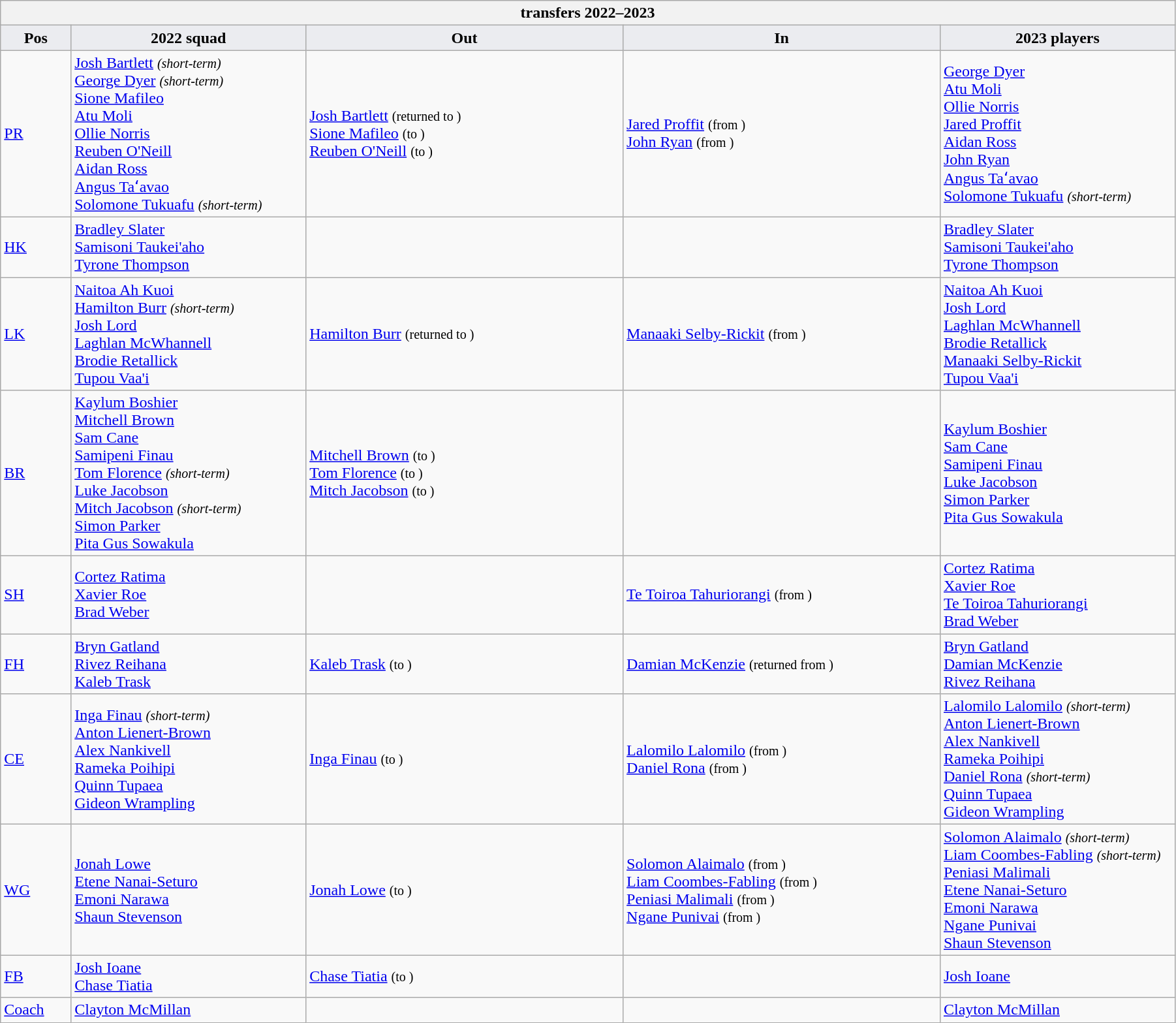<table class="wikitable" style="text-align: left; width:95%">
<tr>
<th colspan="100%"> transfers 2022–2023</th>
</tr>
<tr>
<th style="background:#ebecf0; width:6%;">Pos</th>
<th style="background:#ebecf0; width:20%;">2022 squad</th>
<th style="background:#ebecf0; width:27%;">Out</th>
<th style="background:#ebecf0; width:27%;">In</th>
<th style="background:#ebecf0; width:20%;">2023 players</th>
</tr>
<tr>
<td><a href='#'>PR</a></td>
<td> <a href='#'>Josh Bartlett</a> <small><em>(short-term)</em></small> <br> <a href='#'>George Dyer</a> <small><em>(short-term)</em></small> <br> <a href='#'>Sione Mafileo</a> <br> <a href='#'>Atu Moli</a> <br> <a href='#'>Ollie Norris</a> <br> <a href='#'>Reuben O'Neill</a> <br> <a href='#'>Aidan Ross</a> <br> <a href='#'>Angus Taʻavao</a> <br> <a href='#'>Solomone Tukuafu</a> <small><em>(short-term)</em></small></td>
<td>  <a href='#'>Josh Bartlett</a> <small>(returned to )</small> <br>  <a href='#'>Sione Mafileo</a> <small>(to )</small> <br>  <a href='#'>Reuben O'Neill</a> <small>(to )</small></td>
<td>  <a href='#'>Jared Proffit</a> <small>(from )</small> <br>  <a href='#'>John Ryan</a> <small>(from )</small></td>
<td> <a href='#'>George Dyer</a> <br> <a href='#'>Atu Moli</a> <br> <a href='#'>Ollie Norris</a> <br> <a href='#'>Jared Proffit</a> <br> <a href='#'>Aidan Ross</a> <br> <a href='#'>John Ryan</a> <br> <a href='#'>Angus Taʻavao</a> <br> <a href='#'>Solomone Tukuafu</a> <small><em>(short-term)</em></small></td>
</tr>
<tr>
<td><a href='#'>HK</a></td>
<td> <a href='#'>Bradley Slater</a> <br> <a href='#'>Samisoni Taukei'aho</a> <br> <a href='#'>Tyrone Thompson</a></td>
<td></td>
<td></td>
<td> <a href='#'>Bradley Slater</a> <br><a href='#'>Samisoni Taukei'aho</a> <br> <a href='#'>Tyrone Thompson</a></td>
</tr>
<tr>
<td><a href='#'>LK</a></td>
<td> <a href='#'>Naitoa Ah Kuoi</a> <br> <a href='#'>Hamilton Burr</a> <small><em>(short-term)</em></small> <br> <a href='#'>Josh Lord</a> <br> <a href='#'>Laghlan McWhannell</a> <br> <a href='#'>Brodie Retallick</a> <br> <a href='#'>Tupou Vaa'i</a></td>
<td>  <a href='#'>Hamilton Burr</a> <small>(returned to )</small></td>
<td>  <a href='#'>Manaaki Selby-Rickit</a> <small>(from )</small></td>
<td> <a href='#'>Naitoa Ah Kuoi</a> <br> <a href='#'>Josh Lord</a> <br> <a href='#'>Laghlan McWhannell</a> <br> <a href='#'>Brodie Retallick</a> <br> <a href='#'>Manaaki Selby-Rickit</a> <br> <a href='#'>Tupou Vaa'i</a></td>
</tr>
<tr>
<td><a href='#'>BR</a></td>
<td> <a href='#'>Kaylum Boshier</a> <br> <a href='#'>Mitchell Brown</a> <br> <a href='#'>Sam Cane</a> <br> <a href='#'>Samipeni Finau</a> <br> <a href='#'>Tom Florence</a> <small><em>(short-term)</em></small> <br> <a href='#'>Luke Jacobson</a> <br> <a href='#'>Mitch Jacobson</a> <small><em>(short-term)</em></small> <br> <a href='#'>Simon Parker</a> <br> <a href='#'>Pita Gus Sowakula</a></td>
<td>  <a href='#'>Mitchell Brown</a> <small>(to )</small> <br>  <a href='#'>Tom Florence</a> <small>(to )</small> <br>  <a href='#'>Mitch Jacobson</a> <small>(to )</small></td>
<td></td>
<td> <a href='#'>Kaylum Boshier</a> <br> <a href='#'>Sam Cane</a> <br> <a href='#'>Samipeni Finau</a> <br> <a href='#'>Luke Jacobson</a> <br> <a href='#'>Simon Parker</a> <br> <a href='#'>Pita Gus Sowakula</a></td>
</tr>
<tr>
<td><a href='#'>SH</a></td>
<td> <a href='#'>Cortez Ratima</a> <br> <a href='#'>Xavier Roe</a> <br> <a href='#'>Brad Weber</a></td>
<td></td>
<td>  <a href='#'>Te Toiroa Tahuriorangi</a> <small>(from )</small></td>
<td> <a href='#'>Cortez Ratima</a> <br> <a href='#'>Xavier Roe</a> <br> <a href='#'>Te Toiroa Tahuriorangi</a> <br> <a href='#'>Brad Weber</a></td>
</tr>
<tr>
<td><a href='#'>FH</a></td>
<td> <a href='#'>Bryn Gatland</a> <br> <a href='#'>Rivez Reihana</a> <br> <a href='#'>Kaleb Trask</a></td>
<td>  <a href='#'>Kaleb Trask</a> <small>(to )</small></td>
<td>  <a href='#'>Damian McKenzie</a> <small>(returned from )</small></td>
<td> <a href='#'>Bryn Gatland</a> <br> <a href='#'>Damian McKenzie</a> <br> <a href='#'>Rivez Reihana</a></td>
</tr>
<tr>
<td><a href='#'>CE</a></td>
<td> <a href='#'>Inga Finau</a> <small><em>(short-term)</em></small> <br> <a href='#'>Anton Lienert-Brown</a> <br> <a href='#'>Alex Nankivell</a> <br> <a href='#'>Rameka Poihipi</a> <br> <a href='#'>Quinn Tupaea</a> <br> <a href='#'>Gideon Wrampling</a></td>
<td>  <a href='#'>Inga Finau</a> <small>(to )</small></td>
<td>  <a href='#'>Lalomilo Lalomilo</a> <small>(from )</small> <br>  <a href='#'>Daniel Rona</a> <small>(from )</small></td>
<td> <a href='#'>Lalomilo Lalomilo</a> <small><em>(short-term)</em></small> <br> <a href='#'>Anton Lienert-Brown</a> <br> <a href='#'>Alex Nankivell</a> <br> <a href='#'>Rameka Poihipi</a> <br> <a href='#'>Daniel Rona</a> <small><em>(short-term)</em></small> <br> <a href='#'>Quinn Tupaea</a> <br> <a href='#'>Gideon Wrampling</a></td>
</tr>
<tr>
<td><a href='#'>WG</a></td>
<td> <a href='#'>Jonah Lowe</a> <br> <a href='#'>Etene Nanai-Seturo</a> <br> <a href='#'>Emoni Narawa</a> <br> <a href='#'>Shaun Stevenson</a></td>
<td>  <a href='#'>Jonah Lowe</a> <small>(to )</small></td>
<td>  <a href='#'>Solomon Alaimalo</a> <small>(from )</small> <br>  <a href='#'>Liam Coombes-Fabling</a> <small>(from )</small> <br>  <a href='#'>Peniasi Malimali</a> <small>(from )</small> <br>  <a href='#'>Ngane Punivai</a> <small>(from )</small></td>
<td> <a href='#'>Solomon Alaimalo</a> <small><em>(short-term)</em></small> <br> <a href='#'>Liam Coombes-Fabling</a> <small><em>(short-term)</em></small> <br> <a href='#'>Peniasi Malimali</a> <br> <a href='#'>Etene Nanai-Seturo</a> <br> <a href='#'>Emoni Narawa</a> <br> <a href='#'>Ngane Punivai</a> <br> <a href='#'>Shaun Stevenson</a></td>
</tr>
<tr>
<td><a href='#'>FB</a></td>
<td> <a href='#'>Josh Ioane</a> <br> <a href='#'>Chase Tiatia</a></td>
<td>  <a href='#'>Chase Tiatia</a> <small>(to )</small></td>
<td></td>
<td> <a href='#'>Josh Ioane</a></td>
</tr>
<tr>
<td><a href='#'>Coach</a></td>
<td> <a href='#'>Clayton McMillan</a></td>
<td></td>
<td></td>
<td> <a href='#'>Clayton McMillan</a></td>
</tr>
</table>
